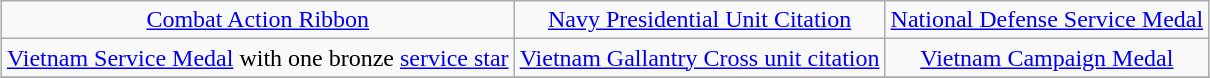<table class="wikitable" style="margin:1em auto; text-align:center;">
<tr>
<td><a href='#'>Combat Action Ribbon</a></td>
<td><a href='#'>Navy Presidential Unit Citation</a></td>
<td><a href='#'>National Defense Service Medal</a></td>
</tr>
<tr>
<td><a href='#'>Vietnam Service Medal</a> with one bronze <a href='#'>service star</a></td>
<td><a href='#'>Vietnam Gallantry Cross unit citation</a></td>
<td><a href='#'>Vietnam Campaign Medal</a></td>
</tr>
<tr>
</tr>
</table>
